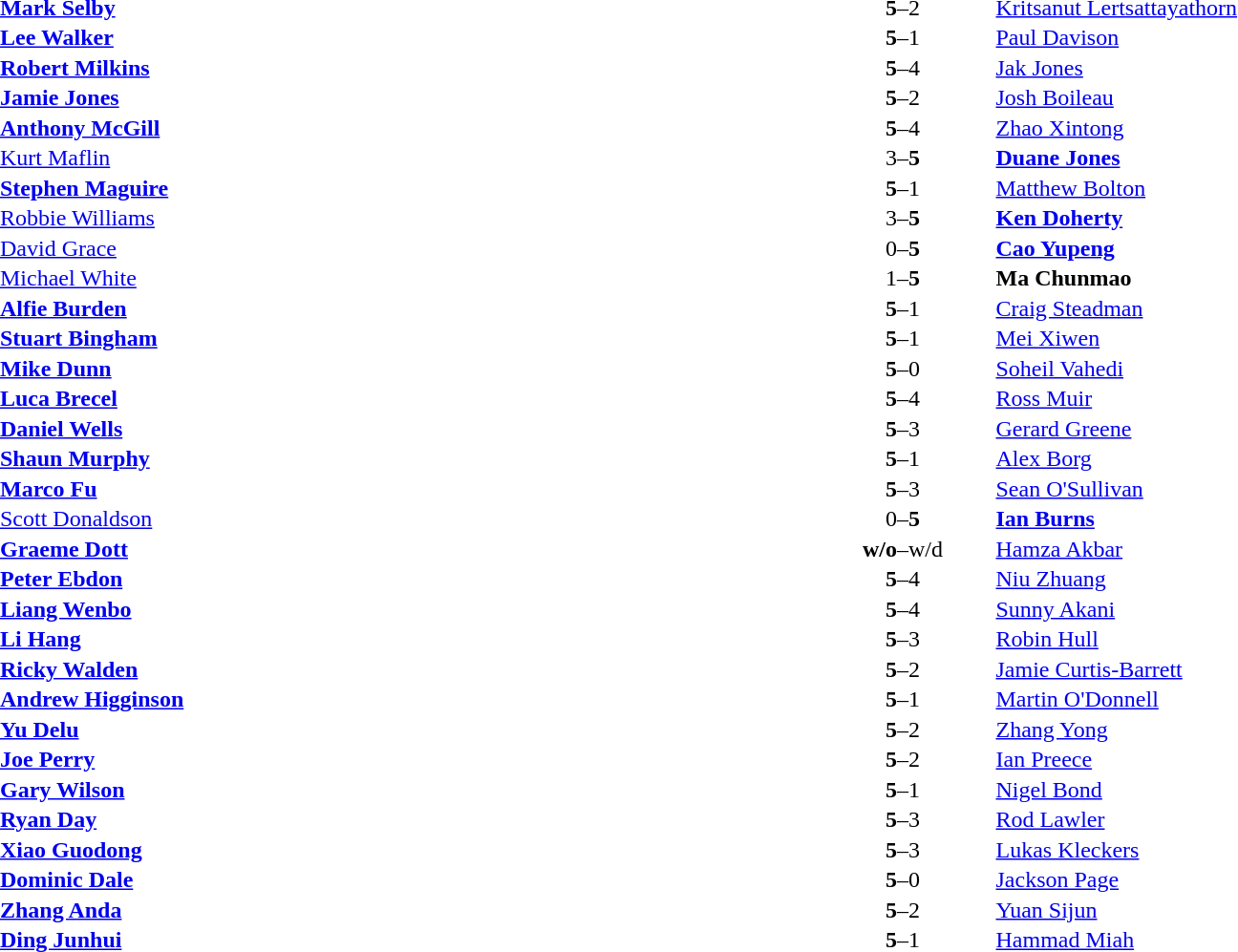<table width="100%" cellspacing="1">
<tr>
<th width=45%></th>
<th width=10%></th>
<th width=45%></th>
</tr>
<tr>
<td> <strong><a href='#'>Mark Selby</a></strong></td>
<td align="center"><strong>5</strong>–2</td>
<td> <a href='#'>Kritsanut Lertsattayathorn</a></td>
</tr>
<tr>
<td> <strong><a href='#'>Lee Walker</a></strong></td>
<td align="center"><strong>5</strong>–1</td>
<td> <a href='#'>Paul Davison</a></td>
</tr>
<tr>
<td> <strong><a href='#'>Robert Milkins</a></strong></td>
<td align="center"><strong>5</strong>–4</td>
<td> <a href='#'>Jak Jones</a></td>
</tr>
<tr>
<td> <strong><a href='#'>Jamie Jones</a></strong></td>
<td align="center"><strong>5</strong>–2</td>
<td> <a href='#'>Josh Boileau</a></td>
</tr>
<tr>
<td> <strong><a href='#'>Anthony McGill</a></strong></td>
<td align="center"><strong>5</strong>–4</td>
<td> <a href='#'>Zhao Xintong</a></td>
</tr>
<tr>
<td> <a href='#'>Kurt Maflin</a></td>
<td align="center">3–<strong>5</strong></td>
<td> <strong><a href='#'>Duane Jones</a></strong></td>
</tr>
<tr>
<td> <strong><a href='#'>Stephen Maguire</a></strong></td>
<td align="center"><strong>5</strong>–1</td>
<td> <a href='#'>Matthew Bolton</a></td>
</tr>
<tr>
<td> <a href='#'>Robbie Williams</a></td>
<td align="center">3–<strong>5</strong></td>
<td> <strong><a href='#'>Ken Doherty</a></strong></td>
</tr>
<tr>
<td> <a href='#'>David Grace</a></td>
<td align="center">0–<strong>5</strong></td>
<td> <strong><a href='#'>Cao Yupeng</a></strong></td>
</tr>
<tr>
<td> <a href='#'>Michael White</a></td>
<td align="center">1–<strong>5</strong></td>
<td> <strong>Ma Chunmao</strong></td>
</tr>
<tr>
<td> <strong><a href='#'>Alfie Burden</a></strong></td>
<td align="center"><strong>5</strong>–1</td>
<td> <a href='#'>Craig Steadman</a></td>
</tr>
<tr>
<td> <strong><a href='#'>Stuart Bingham</a></strong></td>
<td align="center"><strong>5</strong>–1</td>
<td> <a href='#'>Mei Xiwen</a></td>
</tr>
<tr>
<td> <strong><a href='#'>Mike Dunn</a></strong></td>
<td align="center"><strong>5</strong>–0</td>
<td> <a href='#'>Soheil Vahedi</a></td>
</tr>
<tr>
<td> <strong><a href='#'>Luca Brecel</a></strong></td>
<td align="center"><strong>5</strong>–4</td>
<td> <a href='#'>Ross Muir</a></td>
</tr>
<tr>
<td> <strong><a href='#'>Daniel Wells</a></strong></td>
<td align="center"><strong>5</strong>–3</td>
<td> <a href='#'>Gerard Greene</a></td>
</tr>
<tr>
<td> <strong><a href='#'>Shaun Murphy</a></strong></td>
<td align="center"><strong>5</strong>–1</td>
<td> <a href='#'>Alex Borg</a></td>
</tr>
<tr>
<td> <strong><a href='#'>Marco Fu</a></strong></td>
<td align="center"><strong>5</strong>–3</td>
<td> <a href='#'>Sean O'Sullivan</a></td>
</tr>
<tr>
<td> <a href='#'>Scott Donaldson</a></td>
<td align="center">0–<strong>5</strong></td>
<td> <strong><a href='#'>Ian Burns</a></strong></td>
</tr>
<tr>
<td> <strong><a href='#'>Graeme Dott</a></strong></td>
<td align="center"><strong>w/o</strong>–w/d</td>
<td> <a href='#'>Hamza Akbar</a></td>
</tr>
<tr>
<td> <strong><a href='#'>Peter Ebdon</a></strong></td>
<td align="center"><strong>5</strong>–4</td>
<td> <a href='#'>Niu Zhuang</a></td>
</tr>
<tr>
<td> <strong><a href='#'>Liang Wenbo</a></strong></td>
<td align="center"><strong>5</strong>–4</td>
<td> <a href='#'>Sunny Akani</a></td>
</tr>
<tr>
<td> <strong><a href='#'>Li Hang</a></strong></td>
<td align="center"><strong>5</strong>–3</td>
<td> <a href='#'>Robin Hull</a></td>
</tr>
<tr>
<td> <strong><a href='#'>Ricky Walden</a></strong></td>
<td align="center"><strong>5</strong>–2</td>
<td> <a href='#'>Jamie Curtis-Barrett</a></td>
</tr>
<tr>
<td> <strong><a href='#'>Andrew Higginson</a></strong></td>
<td align="center"><strong>5</strong>–1</td>
<td> <a href='#'>Martin O'Donnell</a></td>
</tr>
<tr>
<td> <strong><a href='#'>Yu Delu</a></strong></td>
<td align="center"><strong>5</strong>–2</td>
<td> <a href='#'>Zhang Yong</a></td>
</tr>
<tr>
<td> <strong><a href='#'>Joe Perry</a></strong></td>
<td align="center"><strong>5</strong>–2</td>
<td> <a href='#'>Ian Preece</a></td>
</tr>
<tr>
<td> <strong><a href='#'>Gary Wilson</a></strong></td>
<td align="center"><strong>5</strong>–1</td>
<td> <a href='#'>Nigel Bond</a></td>
</tr>
<tr>
<td> <strong><a href='#'>Ryan Day</a></strong></td>
<td align="center"><strong>5</strong>–3</td>
<td> <a href='#'>Rod Lawler</a></td>
</tr>
<tr>
<td> <strong><a href='#'>Xiao Guodong</a></strong></td>
<td align="center"><strong>5</strong>–3</td>
<td> <a href='#'>Lukas Kleckers</a></td>
</tr>
<tr>
<td> <strong><a href='#'>Dominic Dale</a></strong></td>
<td align="center"><strong>5</strong>–0</td>
<td> <a href='#'>Jackson Page</a></td>
</tr>
<tr>
<td> <strong><a href='#'>Zhang Anda</a></strong></td>
<td align="center"><strong>5</strong>–2</td>
<td> <a href='#'>Yuan Sijun</a></td>
</tr>
<tr>
<td> <strong><a href='#'>Ding Junhui</a></strong></td>
<td align="center"><strong>5</strong>–1</td>
<td> <a href='#'>Hammad Miah</a></td>
</tr>
</table>
